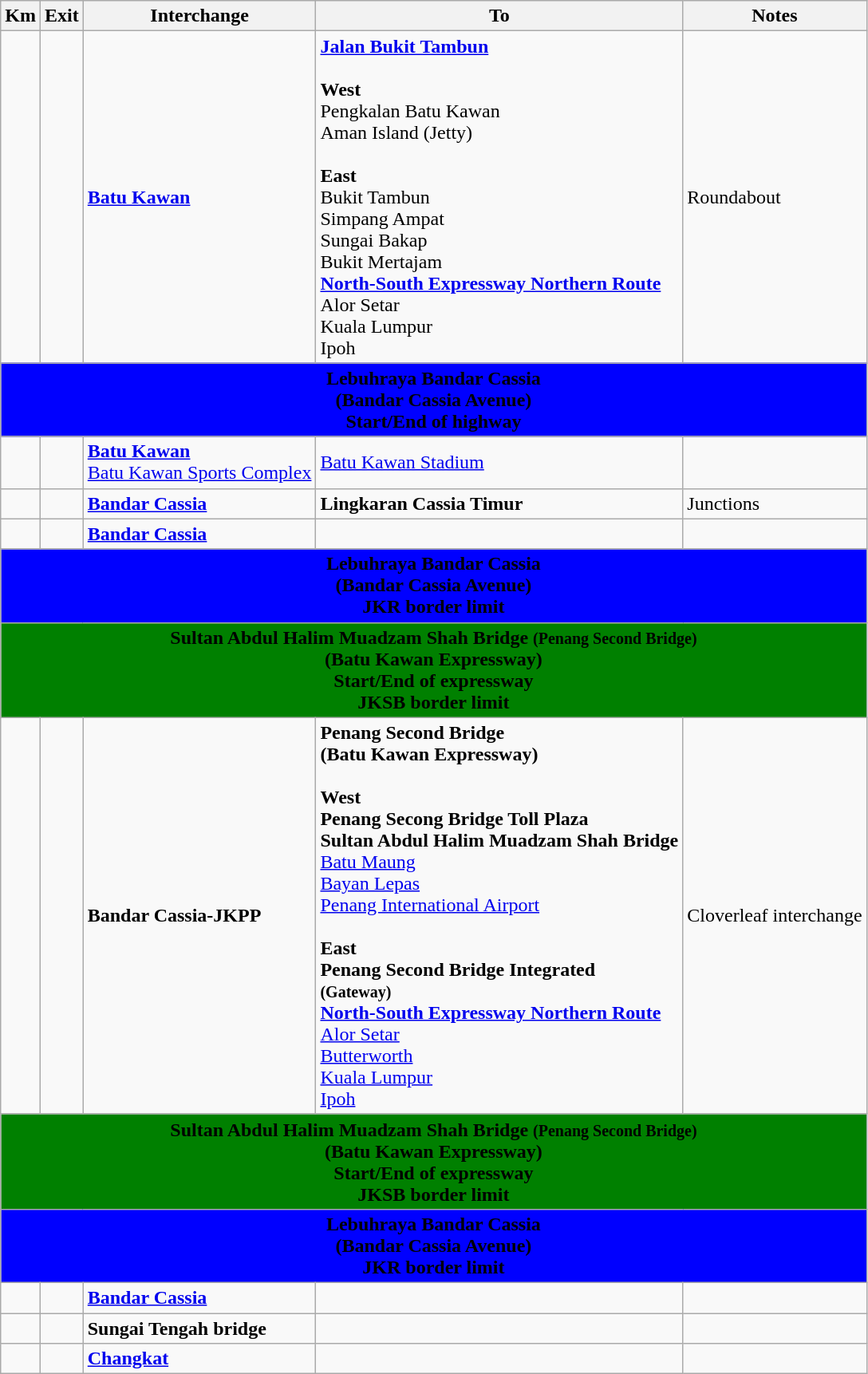<table class=wikitable>
<tr>
<th>Km</th>
<th>Exit</th>
<th>Interchange</th>
<th>To</th>
<th>Notes</th>
</tr>
<tr>
<td></td>
<td></td>
<td><strong><a href='#'>Batu Kawan</a></strong></td>
<td> <strong><a href='#'>Jalan Bukit Tambun</a></strong><br><br><strong>West</strong><br> Pengkalan Batu Kawan<br> Aman Island (Jetty)<br><br><strong>East</strong><br> Bukit Tambun<br> Simpang Ampat<br> Sungai Bakap<br> Bukit Mertajam<br>  <strong><a href='#'>North-South Expressway Northern Route</a></strong><br>Alor Setar<br>Kuala Lumpur<br>Ipoh</td>
<td>Roundabout</td>
</tr>
<tr>
<td colspan="5" style="text-align:center" bgcolor="blue"><strong><span>Lebuhraya Bandar Cassia<br>(Bandar Cassia Avenue)<br>Start/End of highway</span></strong></td>
</tr>
<tr>
<td></td>
<td></td>
<td><strong><a href='#'>Batu Kawan</a></strong><br><a href='#'>Batu Kawan Sports Complex</a></td>
<td><a href='#'>Batu Kawan Stadium</a></td>
<td></td>
</tr>
<tr>
<td></td>
<td></td>
<td><strong><a href='#'>Bandar Cassia</a></strong></td>
<td><strong>Lingkaran Cassia Timur</strong></td>
<td>Junctions</td>
</tr>
<tr>
<td></td>
<td></td>
<td><strong><a href='#'>Bandar Cassia</a></strong></td>
<td></td>
<td></td>
</tr>
<tr>
<td colspan="5" style="text-align:center" bgcolor="blue"><strong><span>Lebuhraya Bandar Cassia<br>(Bandar Cassia Avenue)<br>JKR border limit</span></strong></td>
</tr>
<tr>
<td colspan="5" style="text-align:center" bgcolor="green"><strong><span>  Sultan Abdul Halim Muadzam Shah Bridge <small>(Penang Second Bridge)</small><br>(Batu Kawan Expressway)<br>Start/End of expressway<br>JKSB border limit</span></strong></td>
</tr>
<tr>
<td></td>
<td></td>
<td><strong>Bandar Cassia-JKPP</strong></td>
<td> <strong>Penang Second Bridge</strong><br><strong>(Batu Kawan Expressway)</strong><br><br><strong>West</strong><br> <strong>Penang Secong Bridge Toll Plaza</strong><br> <strong>Sultan Abdul Halim Muadzam Shah Bridge</strong><br> <a href='#'>Batu Maung</a><br> <a href='#'>Bayan Lepas</a><br> <a href='#'>Penang International Airport</a> <br><br><strong>East</strong><br> <strong>Penang Second Bridge Integrated</strong><br><small><strong>(Gateway)</strong></small><br>  <strong><a href='#'>North-South Expressway Northern Route</a></strong><br>  <a href='#'>Alor Setar</a><br>  <a href='#'>Butterworth</a><br>  <a href='#'>Kuala Lumpur</a><br>  <a href='#'>Ipoh</a></td>
<td>Cloverleaf interchange</td>
</tr>
<tr>
<td colspan="5" style="text-align:center" bgcolor="green"><strong><span> Sultan Abdul Halim Muadzam Shah Bridge <small>(Penang Second Bridge)</small><br>(Batu Kawan Expressway)<br>Start/End of expressway<br>JKSB border limit</span></strong></td>
</tr>
<tr>
<td colspan="5" style="text-align:center" bgcolor="blue"><strong><span>Lebuhraya Bandar Cassia<br>(Bandar Cassia Avenue)<br>JKR border limit</span></strong></td>
</tr>
<tr>
<td></td>
<td></td>
<td><strong><a href='#'>Bandar Cassia</a></strong></td>
<td></td>
<td></td>
</tr>
<tr>
<td></td>
<td></td>
<td><strong>Sungai Tengah bridge</strong></td>
<td></td>
<td></td>
</tr>
<tr>
<td></td>
<td></td>
<td><strong><a href='#'>Changkat</a></strong></td>
<td></td>
<td></td>
</tr>
</table>
